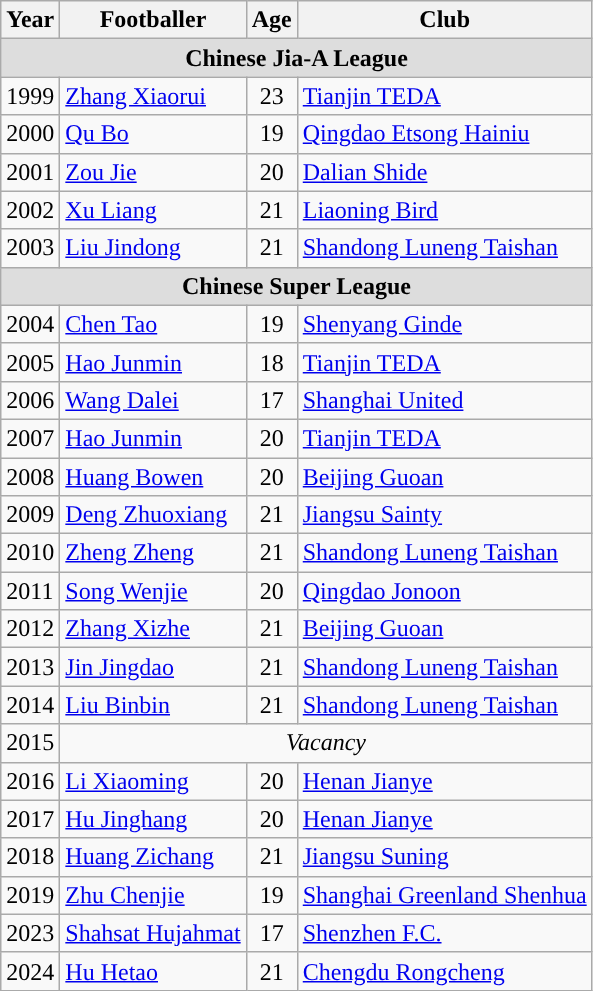<table class="wikitable" style="text-align:left;">
<tr>
<th>Year</th>
<th>Footballer</th>
<th>Age</th>
<th>Club</th>
</tr>
<tr style="background:#ddd;">
<td colspan="4" style="text-align:center"><strong>Chinese Jia-A League</strong></td>
</tr>
<tr>
<td>1999</td>
<td> <a href='#'>Zhang Xiaorui</a></td>
<td align=center>23</td>
<td><a href='#'>Tianjin TEDA</a></td>
</tr>
<tr>
<td>2000</td>
<td> <a href='#'>Qu Bo</a></td>
<td align=center>19</td>
<td><a href='#'>Qingdao Etsong Hainiu</a></td>
</tr>
<tr>
<td>2001</td>
<td> <a href='#'>Zou Jie</a></td>
<td align=center>20</td>
<td><a href='#'>Dalian Shide</a></td>
</tr>
<tr>
<td>2002</td>
<td> <a href='#'>Xu Liang</a></td>
<td align=center>21</td>
<td><a href='#'>Liaoning Bird</a></td>
</tr>
<tr>
<td>2003</td>
<td> <a href='#'>Liu Jindong</a></td>
<td align=center>21</td>
<td><a href='#'>Shandong Luneng Taishan</a></td>
</tr>
<tr style="background:#ddd;">
<td colspan="4" style="text-align:center"><strong>Chinese Super League</strong></td>
</tr>
<tr>
<td>2004</td>
<td> <a href='#'>Chen Tao</a></td>
<td align=center>19</td>
<td><a href='#'>Shenyang Ginde</a></td>
</tr>
<tr>
<td>2005</td>
<td> <a href='#'>Hao Junmin</a></td>
<td align=center>18</td>
<td><a href='#'>Tianjin TEDA</a></td>
</tr>
<tr>
<td>2006</td>
<td> <a href='#'>Wang Dalei</a></td>
<td align=center>17</td>
<td><a href='#'>Shanghai United</a></td>
</tr>
<tr>
<td>2007</td>
<td> <a href='#'>Hao Junmin</a></td>
<td align=center>20</td>
<td><a href='#'>Tianjin TEDA</a></td>
</tr>
<tr>
<td>2008</td>
<td> <a href='#'>Huang Bowen</a></td>
<td align=center>20</td>
<td><a href='#'>Beijing Guoan</a></td>
</tr>
<tr>
<td>2009</td>
<td> <a href='#'>Deng Zhuoxiang</a></td>
<td align=center>21</td>
<td><a href='#'>Jiangsu Sainty</a></td>
</tr>
<tr>
<td>2010</td>
<td> <a href='#'>Zheng Zheng</a></td>
<td align=center>21</td>
<td><a href='#'>Shandong Luneng Taishan</a></td>
</tr>
<tr>
<td>2011</td>
<td> <a href='#'>Song Wenjie</a></td>
<td align=center>20</td>
<td><a href='#'>Qingdao Jonoon</a></td>
</tr>
<tr>
<td>2012</td>
<td> <a href='#'>Zhang Xizhe</a></td>
<td align=center>21</td>
<td><a href='#'>Beijing Guoan</a></td>
</tr>
<tr>
<td>2013</td>
<td> <a href='#'>Jin Jingdao</a></td>
<td align=center>21</td>
<td><a href='#'>Shandong Luneng Taishan</a></td>
</tr>
<tr>
<td>2014</td>
<td> <a href='#'>Liu Binbin</a></td>
<td align=center>21</td>
<td><a href='#'>Shandong Luneng Taishan</a></td>
</tr>
<tr>
<td>2015</td>
<td colspan=3 align=center><em>Vacancy</em></td>
</tr>
<tr>
<td>2016</td>
<td> <a href='#'>Li Xiaoming</a></td>
<td align=center>20</td>
<td><a href='#'>Henan Jianye</a></td>
</tr>
<tr>
<td>2017</td>
<td> <a href='#'>Hu Jinghang</a></td>
<td align=center>20</td>
<td><a href='#'>Henan Jianye</a></td>
</tr>
<tr>
<td>2018</td>
<td> <a href='#'>Huang Zichang</a></td>
<td align=center>21</td>
<td><a href='#'>Jiangsu Suning</a></td>
</tr>
<tr>
<td>2019</td>
<td> <a href='#'>Zhu Chenjie</a></td>
<td align=center>19</td>
<td><a href='#'>Shanghai Greenland Shenhua</a></td>
</tr>
<tr>
<td>2023</td>
<td> <a href='#'>Shahsat Hujahmat</a></td>
<td align=center>17</td>
<td><a href='#'>Shenzhen F.C.</a></td>
</tr>
<tr>
<td>2024</td>
<td> <a href='#'>Hu Hetao</a></td>
<td align=center>21</td>
<td><a href='#'>Chengdu Rongcheng</a></td>
</tr>
</table>
